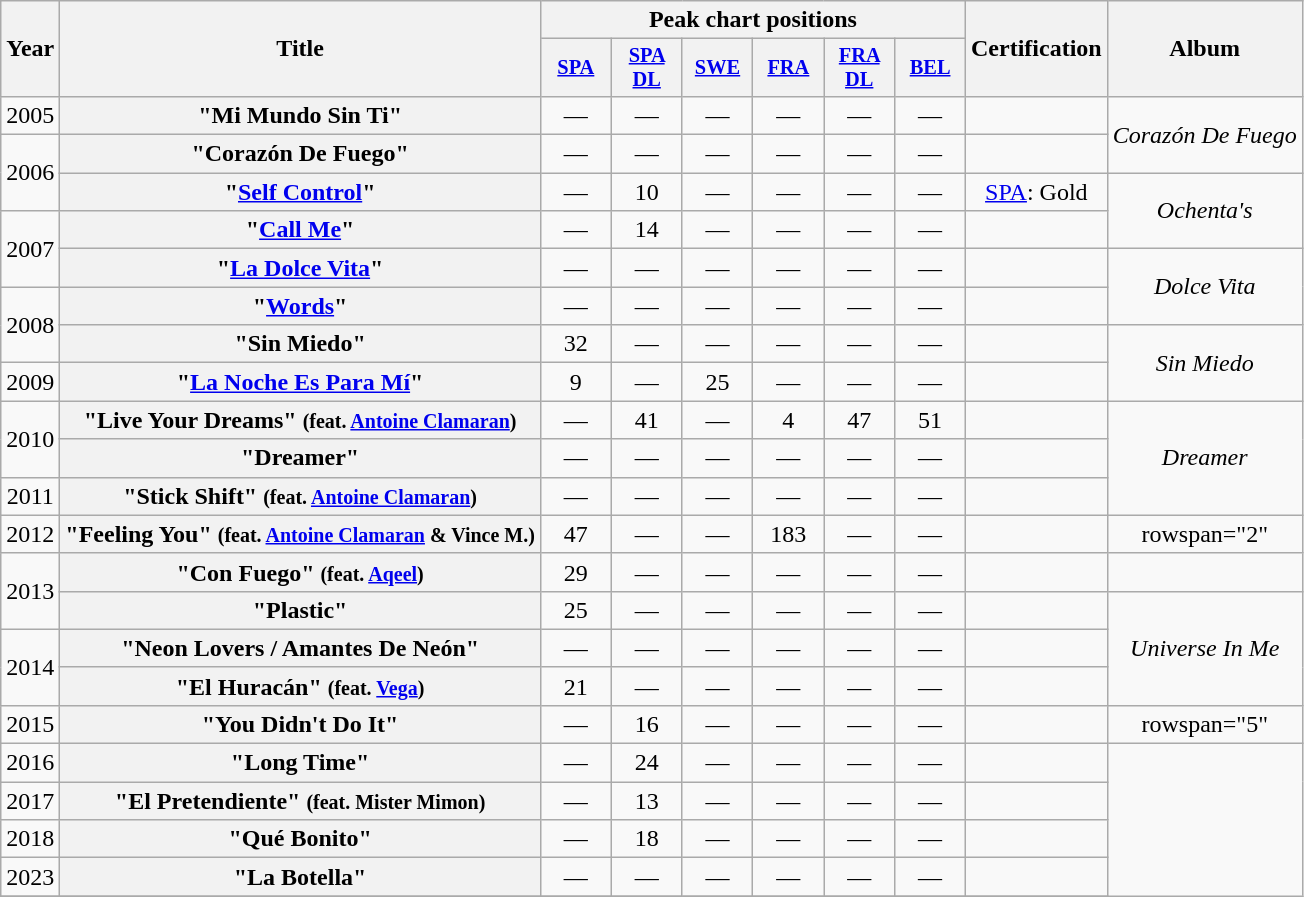<table class="wikitable plainrowheaders" style="text-align:center;">
<tr>
<th scope="col" rowspan="2">Year</th>
<th scope="col" rowspan="2">Title</th>
<th scope="col" colspan="6">Peak chart positions</th>
<th scope="col" rowspan="2">Certification</th>
<th scope="col" rowspan="2">Album</th>
</tr>
<tr>
<th scope="col" style="width:3em;font-size:85%;"><a href='#'>SPA</a></th>
<th scope="col" style="width:3em;font-size:85%;"><a href='#'>SPA</a> <a href='#'>DL</a></th>
<th scope="col" style="width:3em;font-size:85%;"><a href='#'>SWE</a></th>
<th scope="col" style="width:3em;font-size:85%;"><a href='#'>FRA</a></th>
<th scope="col" style="width:3em;font-size:85%;"><a href='#'>FRA</a> <a href='#'>DL</a></th>
<th scope="col" style="width:3em;font-size:85%;"><a href='#'>BEL</a></th>
</tr>
<tr>
<td>2005</td>
<th scope="row">"Mi Mundo Sin Ti"</th>
<td>—</td>
<td>—</td>
<td>—</td>
<td>—</td>
<td>—</td>
<td>—</td>
<td></td>
<td rowspan="2"><em>Corazón De Fuego</em></td>
</tr>
<tr>
<td rowspan="2">2006</td>
<th scope="row">"Corazón De Fuego"</th>
<td>—</td>
<td>—</td>
<td>—</td>
<td>—</td>
<td>—</td>
<td>—</td>
<td></td>
</tr>
<tr>
<th scope="row">"<a href='#'>Self Control</a>"</th>
<td>—</td>
<td>10</td>
<td>—</td>
<td>—</td>
<td>—</td>
<td>—</td>
<td><a href='#'>SPA</a>: Gold</td>
<td rowspan="2"><em>Ochenta's</em></td>
</tr>
<tr>
<td rowspan="2">2007</td>
<th scope="row">"<a href='#'>Call Me</a>"</th>
<td>—</td>
<td>14</td>
<td>—</td>
<td>—</td>
<td>—</td>
<td>—</td>
<td></td>
</tr>
<tr>
<th scope="row">"<a href='#'>La Dolce Vita</a>"</th>
<td>—</td>
<td>—</td>
<td>—</td>
<td>—</td>
<td>—</td>
<td>—</td>
<td></td>
<td rowspan="2"><em>Dolce Vita</em></td>
</tr>
<tr>
<td rowspan="2">2008</td>
<th scope="row">"<a href='#'>Words</a>"</th>
<td>—</td>
<td>—</td>
<td>—</td>
<td>—</td>
<td>—</td>
<td>—</td>
<td></td>
</tr>
<tr>
<th scope="row">"Sin Miedo"</th>
<td>32</td>
<td>—</td>
<td>—</td>
<td>—</td>
<td>—</td>
<td>—</td>
<td></td>
<td rowspan="2"><em>Sin Miedo</em></td>
</tr>
<tr>
<td>2009</td>
<th scope="row">"<a href='#'>La Noche Es Para Mí</a>"</th>
<td>9</td>
<td>—</td>
<td>25</td>
<td>—</td>
<td>—</td>
<td>—</td>
<td></td>
</tr>
<tr>
<td rowspan="2">2010</td>
<th scope="row">"Live Your Dreams" <small>(feat. <a href='#'>Antoine Clamaran</a>)</small></th>
<td>—</td>
<td>41</td>
<td>—</td>
<td>4</td>
<td>47</td>
<td>51</td>
<td></td>
<td rowspan="3"><em>Dreamer</em></td>
</tr>
<tr>
<th scope="row">"Dreamer"</th>
<td>—</td>
<td>—</td>
<td>—</td>
<td>—</td>
<td>—</td>
<td>—</td>
<td></td>
</tr>
<tr>
<td>2011</td>
<th scope="row">"Stick Shift" <small>(feat. <a href='#'>Antoine Clamaran</a>)</small></th>
<td>—</td>
<td>—</td>
<td>—</td>
<td>—</td>
<td>—</td>
<td>—</td>
<td></td>
</tr>
<tr>
<td>2012</td>
<th scope="row">"Feeling You" <small>(feat. <a href='#'>Antoine Clamaran</a> & Vince M.)</small></th>
<td>47</td>
<td>—</td>
<td>—</td>
<td>183</td>
<td>—</td>
<td>—</td>
<td></td>
<td>rowspan="2" </td>
</tr>
<tr>
<td rowspan="2">2013</td>
<th scope="row">"Con Fuego" <small>(feat. <a href='#'>Aqeel</a>)</small></th>
<td>29</td>
<td>—</td>
<td>—</td>
<td>—</td>
<td>—</td>
<td>—</td>
<td></td>
</tr>
<tr>
<th scope="row">"Plastic"</th>
<td>25</td>
<td>—</td>
<td>—</td>
<td>—</td>
<td>—</td>
<td>—</td>
<td></td>
<td rowspan="3"><em>Universe In Me</em></td>
</tr>
<tr>
<td rowspan="2">2014</td>
<th scope="row">"Neon Lovers / Amantes De Neón"</th>
<td>—</td>
<td>—</td>
<td>—</td>
<td>—</td>
<td>—</td>
<td>—</td>
<td></td>
</tr>
<tr>
<th scope="row">"El Huracán" <small>(feat. <a href='#'>Vega</a>)</small></th>
<td>21</td>
<td>—</td>
<td>—</td>
<td>—</td>
<td>—</td>
<td>—</td>
<td></td>
</tr>
<tr>
<td>2015</td>
<th scope="row">"You Didn't Do It"</th>
<td>—</td>
<td>16</td>
<td>—</td>
<td>—</td>
<td>—</td>
<td>—</td>
<td></td>
<td>rowspan="5" </td>
</tr>
<tr>
<td>2016</td>
<th scope="row">"Long Time"</th>
<td>—</td>
<td>24</td>
<td>—</td>
<td>—</td>
<td>—</td>
<td>—</td>
<td></td>
</tr>
<tr>
<td>2017</td>
<th scope="row">"El Pretendiente" <small>(feat. Mister Mimon)</small></th>
<td>—</td>
<td>13</td>
<td>—</td>
<td>—</td>
<td>—</td>
<td>—</td>
<td></td>
</tr>
<tr>
<td>2018</td>
<th scope="row">"Qué Bonito"</th>
<td>—</td>
<td>18</td>
<td>—</td>
<td>—</td>
<td>—</td>
<td>—</td>
<td></td>
</tr>
<tr>
<td>2023</td>
<th scope="row">"La Botella"</th>
<td>—</td>
<td>—</td>
<td>—</td>
<td>—</td>
<td>—</td>
<td>—</td>
<td></td>
</tr>
<tr>
</tr>
</table>
